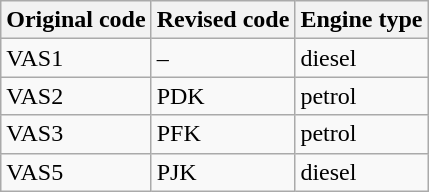<table class=wikitable>
<tr>
<th>Original code</th>
<th>Revised code</th>
<th>Engine type</th>
</tr>
<tr>
<td>VAS1</td>
<td>–</td>
<td> diesel</td>
</tr>
<tr>
<td>VAS2</td>
<td>PDK</td>
<td> petrol</td>
</tr>
<tr>
<td>VAS3</td>
<td>PFK</td>
<td> petrol</td>
</tr>
<tr>
<td>VAS5</td>
<td>PJK</td>
<td> diesel</td>
</tr>
</table>
